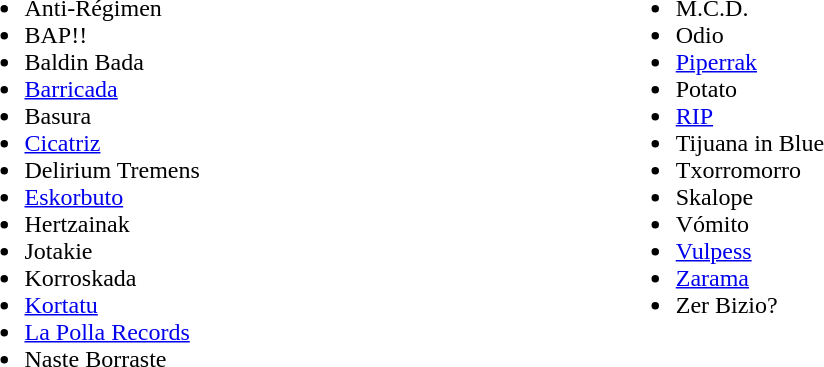<table border="0" width="65%">
<tr style="vertical-align: top;">
<td><br><ul><li>Anti-Régimen</li><li>BAP!!</li><li>Baldin Bada</li><li><a href='#'>Barricada</a></li><li>Basura</li><li><a href='#'>Cicatriz</a></li><li>Delirium Tremens</li><li><a href='#'>Eskorbuto</a></li><li>Hertzainak</li><li>Jotakie</li><li>Korroskada</li><li><a href='#'>Kortatu</a></li><li><a href='#'>La Polla Records</a></li><li>Naste Borraste</li></ul></td>
<td><br><ul><li>M.C.D.</li><li>Odio</li><li><a href='#'>Piperrak</a></li><li>Potato</li><li><a href='#'>RIP</a></li><li>Tijuana in Blue</li><li>Txorromorro</li><li>Skalope</li><li>Vómito</li><li><a href='#'>Vulpess</a></li><li><a href='#'>Zarama</a></li><li>Zer Bizio?</li></ul></td>
</tr>
</table>
